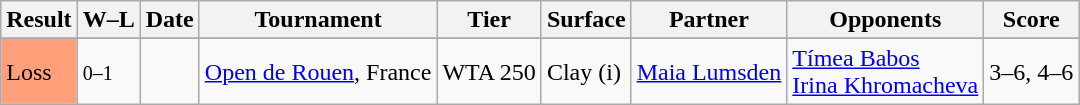<table class="sortable wikitable nowrap">
<tr>
<th>Result</th>
<th class="unsortable">W–L</th>
<th>Date</th>
<th>Tournament</th>
<th>Tier</th>
<th>Surface</th>
<th>Partner</th>
<th>Opponents</th>
<th class="unsortable">Score</th>
</tr>
<tr>
</tr>
<tr>
<td style="background:#ffa07a;">Loss</td>
<td><small>0–1</small></td>
<td><a href='#'></a></td>
<td><a href='#'>Open de Rouen</a>, France</td>
<td>WTA 250</td>
<td>Clay (i)</td>
<td> <a href='#'>Maia Lumsden</a></td>
<td> <a href='#'>Tímea Babos</a> <br>  <a href='#'>Irina Khromacheva</a></td>
<td>3–6, 4–6</td>
</tr>
</table>
